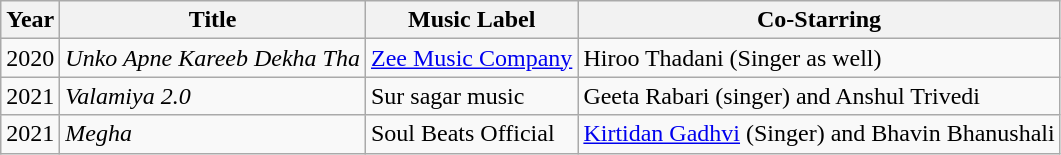<table class=wikitable>
<tr>
<th>Year</th>
<th>Title</th>
<th>Music Label</th>
<th>Co-Starring</th>
</tr>
<tr>
<td>2020</td>
<td><em>Unko Apne Kareeb Dekha Tha</em></td>
<td><a href='#'>Zee Music Company</a></td>
<td>Hiroo Thadani (Singer as well)</td>
</tr>
<tr>
<td>2021</td>
<td><em>Valamiya 2.0</em></td>
<td>Sur sagar music</td>
<td>Geeta Rabari (singer) and Anshul Trivedi</td>
</tr>
<tr>
<td>2021</td>
<td><em>Megha</em></td>
<td>Soul Beats Official</td>
<td><a href='#'>Kirtidan Gadhvi</a> (Singer) and Bhavin Bhanushali</td>
</tr>
</table>
